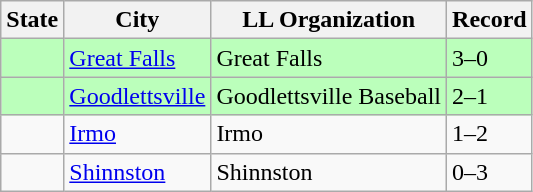<table class="wikitable">
<tr>
<th>State</th>
<th>City</th>
<th>LL Organization</th>
<th>Record</th>
</tr>
<tr bgcolor=#bbffbb>
<td><strong></strong></td>
<td><a href='#'>Great Falls</a></td>
<td>Great Falls</td>
<td>3–0</td>
</tr>
<tr bgcolor=#bbffbb>
<td><strong></strong></td>
<td><a href='#'>Goodlettsville</a></td>
<td>Goodlettsville Baseball</td>
<td>2–1</td>
</tr>
<tr>
<td><strong></strong></td>
<td><a href='#'>Irmo</a></td>
<td>Irmo</td>
<td>1–2</td>
</tr>
<tr>
<td><strong></strong></td>
<td><a href='#'>Shinnston</a></td>
<td>Shinnston</td>
<td>0–3</td>
</tr>
</table>
